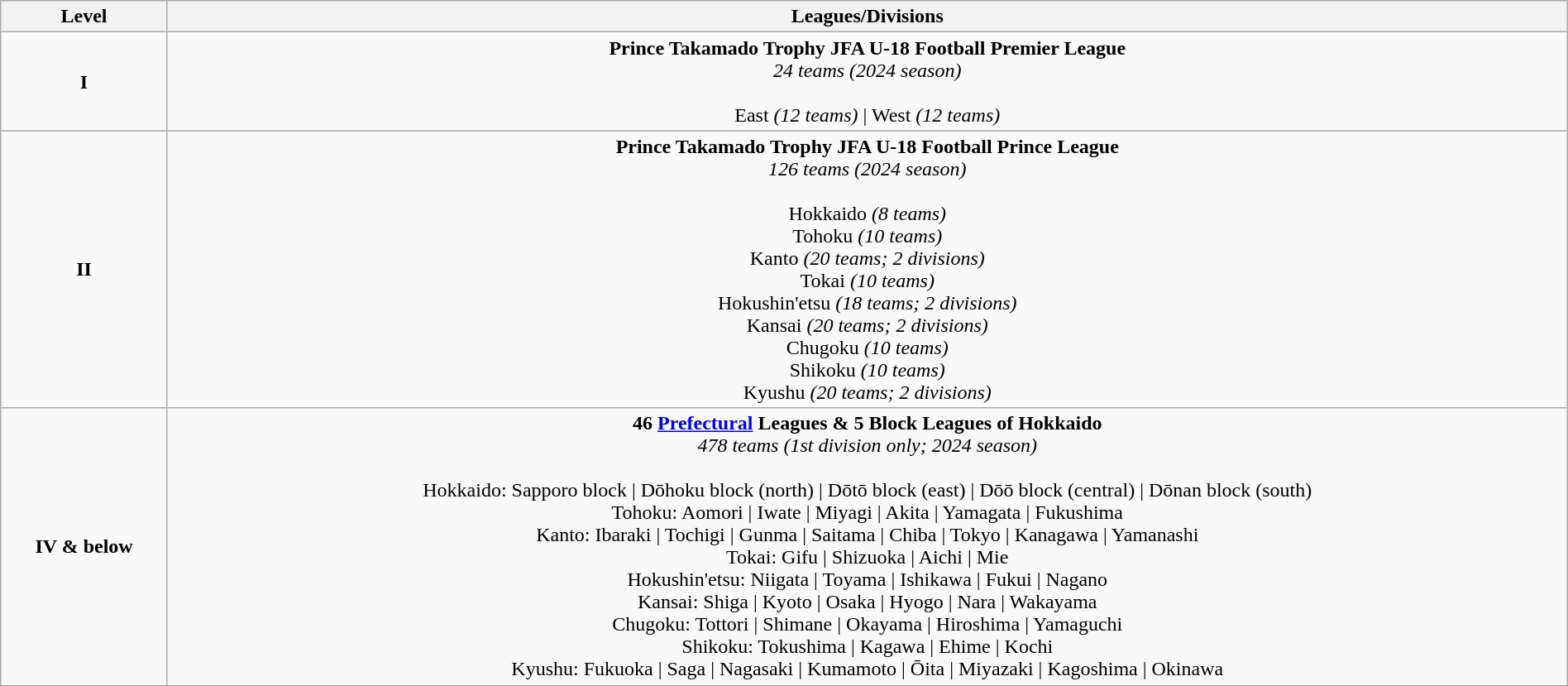<table class="wikitable" style="text-align: center; width:100%">
<tr>
<th>Level</th>
<th>Leagues/Divisions</th>
</tr>
<tr>
<td><strong>I</strong></td>
<td><strong>Prince Takamado Trophy JFA U-18 Football Premier League</strong><br><em>24 teams (2024 season)</em><br><br>East <em>(12 teams)</em> | West <em>(12 teams)</em></td>
</tr>
<tr>
<td><strong>II</strong></td>
<td><strong>Prince Takamado Trophy JFA U-18 Football Prince League</strong><br><em>126 teams (2024 season)</em><br><br>Hokkaido <em>(8 teams)</em><br>
Tohoku <em>(10 teams)</em><br>
Kanto <em>(20 teams; 2 divisions)</em><br>
Tokai <em>(10 teams)</em><br>
Hokushin'etsu <em>(18 teams; 2 divisions)</em><br>
Kansai <em>(20 teams; 2 divisions)</em><br>
Chugoku <em>(10 teams)</em><br>
Shikoku <em>(10 teams)</em><br>
Kyushu <em>(20 teams; 2 divisions)</em></td>
</tr>
<tr>
<td><strong>IV & below</strong></td>
<td><strong>46 <a href='#'>Prefectural</a> Leagues & 5 Block Leagues of Hokkaido</strong><br><em>478 teams (1st division only; 2024 season)</em><br><br>Hokkaido: Sapporo block | Dōhoku block (north) | Dōtō block (east) | Dōō block (central) | Dōnan block (south)<br>
Tohoku: Aomori | Iwate | Miyagi | Akita  | Yamagata | Fukushima<br>
Kanto: Ibaraki | Tochigi | Gunma | Saitama | Chiba | Tokyo | Kanagawa | Yamanashi<br>
Tokai: Gifu | Shizuoka | Aichi | Mie<br>
Hokushin'etsu: Niigata | Toyama | Ishikawa | Fukui | Nagano<br>
Kansai: Shiga | Kyoto | Osaka | Hyogo | Nara | Wakayama<br>
Chugoku: Tottori | Shimane | Okayama | Hiroshima | Yamaguchi<br>
Shikoku: Tokushima | Kagawa | Ehime | Kochi<br>
Kyushu: Fukuoka | Saga | Nagasaki | Kumamoto | Ōita | Miyazaki | Kagoshima | Okinawa</td>
</tr>
<tr>
</tr>
</table>
